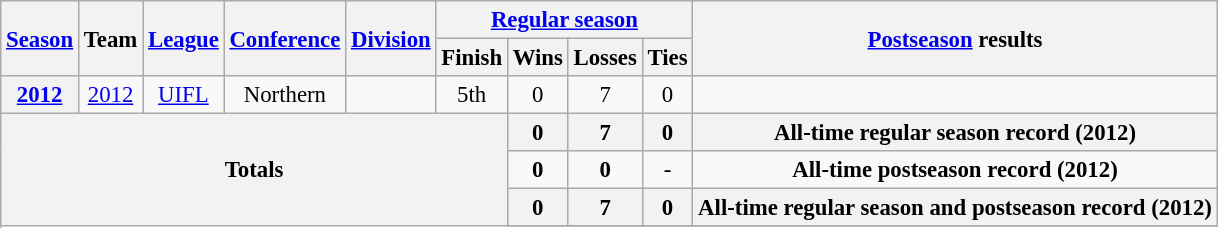<table class="wikitable" style="font-size: 95%;">
<tr>
<th rowspan="2"><a href='#'>Season</a></th>
<th rowspan="2">Team</th>
<th rowspan="2"><a href='#'>League</a></th>
<th rowspan="2"><a href='#'>Conference</a></th>
<th rowspan="2"><a href='#'>Division</a></th>
<th colspan="4"><a href='#'>Regular season</a></th>
<th rowspan="2"><a href='#'>Postseason</a> results</th>
</tr>
<tr>
<th>Finish</th>
<th>Wins</th>
<th>Losses</th>
<th>Ties</th>
</tr>
<tr background:#fcc;">
<th style="text-align:center;"><a href='#'>2012</a></th>
<td style="text-align:center;"><a href='#'>2012</a></td>
<td style="text-align:center;"><a href='#'>UIFL</a></td>
<td style="text-align:center;">Northern</td>
<td style="text-align:center;"></td>
<td style="text-align:center;">5th</td>
<td style="text-align:center;">0</td>
<td style="text-align:center;">7</td>
<td style="text-align:center;">0</td>
<td></td>
</tr>
<tr>
<th style="text-align:center;" rowspan="5" colspan="6">Totals</th>
<th style="text-align:center;"><strong>0</strong></th>
<th style="text-align:center;"><strong>7</strong></th>
<th style="text-align:center;"><strong>0</strong></th>
<th style="text-align:center;" colspan="3"><strong>All-time regular season record (2012)</strong></th>
</tr>
<tr style="text-align:center;">
<td><strong>0</strong></td>
<td><strong>0</strong></td>
<td>-</td>
<td colspan="3"><strong>All-time postseason record (2012)</strong></td>
</tr>
<tr>
<th style="text-align:center;"><strong>0</strong></th>
<th style="text-align:center;"><strong>7</strong></th>
<th style="text-align:center;"><strong>0</strong></th>
<th style="text-align:center;" colspan="3"><strong>All-time regular season and  postseason record (2012)</strong></th>
</tr>
<tr>
</tr>
</table>
